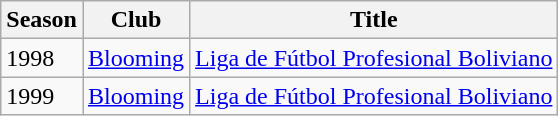<table class="wikitable">
<tr>
<th>Season</th>
<th>Club</th>
<th>Title</th>
</tr>
<tr>
<td>1998</td>
<td><a href='#'>Blooming</a></td>
<td><a href='#'>Liga de Fútbol Profesional Boliviano</a></td>
</tr>
<tr>
<td>1999</td>
<td><a href='#'>Blooming</a></td>
<td><a href='#'>Liga de Fútbol Profesional Boliviano</a></td>
</tr>
</table>
